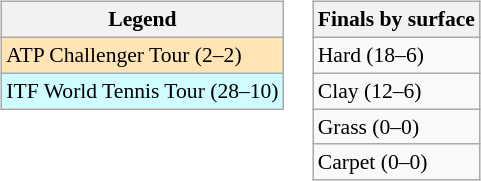<table>
<tr valign=top>
<td><br><table class=wikitable style=font-size:90%>
<tr>
<th>Legend</th>
</tr>
<tr bgcolor=moccasin>
<td>ATP Challenger Tour (2–2)</td>
</tr>
<tr bgcolor=cffcff>
<td>ITF World Tennis Tour (28–10)</td>
</tr>
</table>
</td>
<td><br><table class=wikitable style=font-size:90%>
<tr>
<th>Finals by surface</th>
</tr>
<tr>
<td>Hard (18–6)</td>
</tr>
<tr>
<td>Clay (12–6)</td>
</tr>
<tr>
<td>Grass (0–0)</td>
</tr>
<tr>
<td>Carpet (0–0)</td>
</tr>
</table>
</td>
</tr>
</table>
